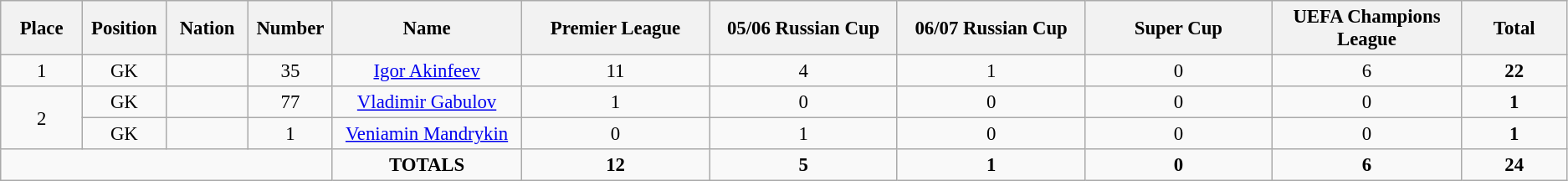<table class="wikitable" style="font-size: 95%; text-align: center;">
<tr>
<th width=60>Place</th>
<th width=60>Position</th>
<th width=60>Nation</th>
<th width=60>Number</th>
<th width=150>Name</th>
<th width=150>Premier League</th>
<th width=150>05/06 Russian Cup</th>
<th width=150>06/07 Russian Cup</th>
<th width=150>Super Cup</th>
<th width=150>UEFA Champions League</th>
<th width=80><strong>Total</strong></th>
</tr>
<tr>
<td>1</td>
<td>GK</td>
<td></td>
<td>35</td>
<td><a href='#'>Igor Akinfeev</a></td>
<td>11</td>
<td>4</td>
<td>1</td>
<td>0</td>
<td>6</td>
<td><strong>22</strong></td>
</tr>
<tr>
<td rowspan="2">2</td>
<td>GK</td>
<td></td>
<td>77</td>
<td><a href='#'>Vladimir Gabulov</a></td>
<td>1</td>
<td>0</td>
<td>0</td>
<td>0</td>
<td>0</td>
<td><strong>1</strong></td>
</tr>
<tr>
<td>GK</td>
<td></td>
<td>1</td>
<td><a href='#'>Veniamin Mandrykin</a></td>
<td>0</td>
<td>1</td>
<td>0</td>
<td>0</td>
<td>0</td>
<td><strong>1</strong></td>
</tr>
<tr>
<td colspan="4"></td>
<td><strong>TOTALS</strong></td>
<td><strong>12</strong></td>
<td><strong>5</strong></td>
<td><strong>1</strong></td>
<td><strong>0</strong></td>
<td><strong>6</strong></td>
<td><strong>24</strong></td>
</tr>
</table>
